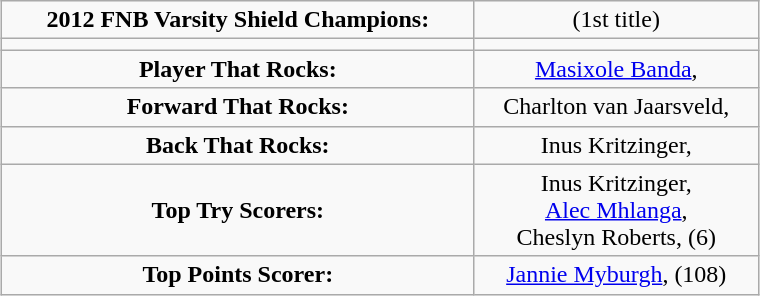<table class="wikitable" style="text-align: center; margin: 0 auto; width: 40%">
<tr>
<td><strong>2012 FNB Varsity Shield Champions:<br></strong></td>
<td> (1st title)</td>
</tr>
<tr>
<td></td>
</tr>
<tr>
<td><strong>Player That Rocks:</strong></td>
<td><a href='#'>Masixole Banda</a>, </td>
</tr>
<tr>
<td><strong>Forward That Rocks:</strong></td>
<td>Charlton van Jaarsveld, </td>
</tr>
<tr>
<td><strong>Back That Rocks:</strong></td>
<td>Inus Kritzinger, </td>
</tr>
<tr>
<td><strong>Top Try Scorers:</strong></td>
<td>Inus Kritzinger,  <br> <a href='#'>Alec Mhlanga</a>,  <br> Cheslyn Roberts,  (6)</td>
</tr>
<tr>
<td><strong>Top Points Scorer:</strong></td>
<td><a href='#'>Jannie Myburgh</a>,  (108)</td>
</tr>
</table>
